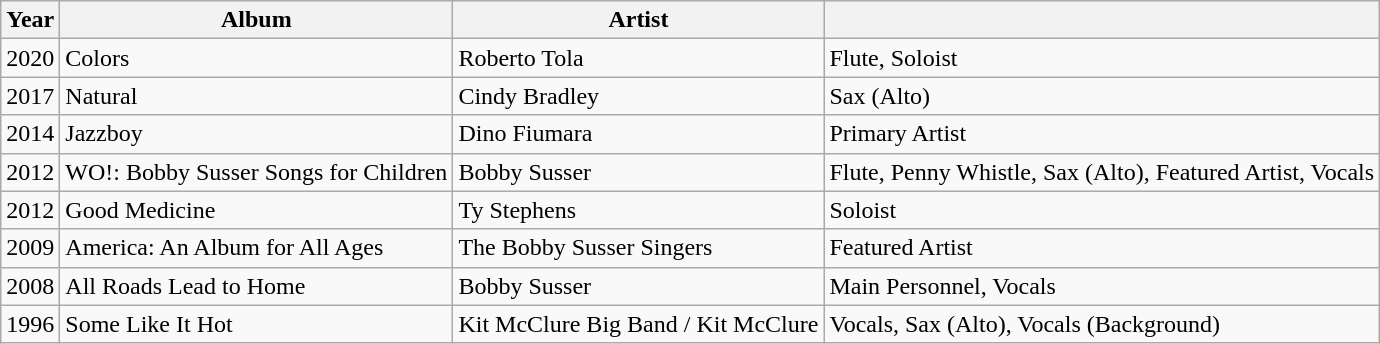<table class="wikitable">
<tr>
<th>Year</th>
<th>Album</th>
<th>Artist</th>
<th></th>
</tr>
<tr>
<td>2020</td>
<td>Colors</td>
<td>Roberto Tola</td>
<td>Flute, Soloist</td>
</tr>
<tr>
<td>2017</td>
<td>Natural</td>
<td>Cindy Bradley</td>
<td>Sax (Alto)</td>
</tr>
<tr>
<td>2014</td>
<td>Jazzboy</td>
<td>Dino Fiumara</td>
<td>Primary Artist</td>
</tr>
<tr>
<td>2012</td>
<td>WO!: Bobby Susser Songs for Children</td>
<td>Bobby Susser</td>
<td>Flute, Penny Whistle, Sax (Alto), Featured Artist, Vocals</td>
</tr>
<tr>
<td>2012</td>
<td>Good Medicine</td>
<td>Ty Stephens</td>
<td>Soloist</td>
</tr>
<tr>
<td>2009</td>
<td>America: An Album for All Ages</td>
<td>The Bobby Susser Singers</td>
<td>Featured Artist</td>
</tr>
<tr>
<td>2008</td>
<td>All Roads Lead to Home</td>
<td>Bobby Susser</td>
<td>Main Personnel, Vocals</td>
</tr>
<tr>
<td>1996</td>
<td>Some Like It Hot</td>
<td>Kit McClure Big Band / Kit McClure</td>
<td>Vocals, Sax (Alto), Vocals (Background)</td>
</tr>
</table>
